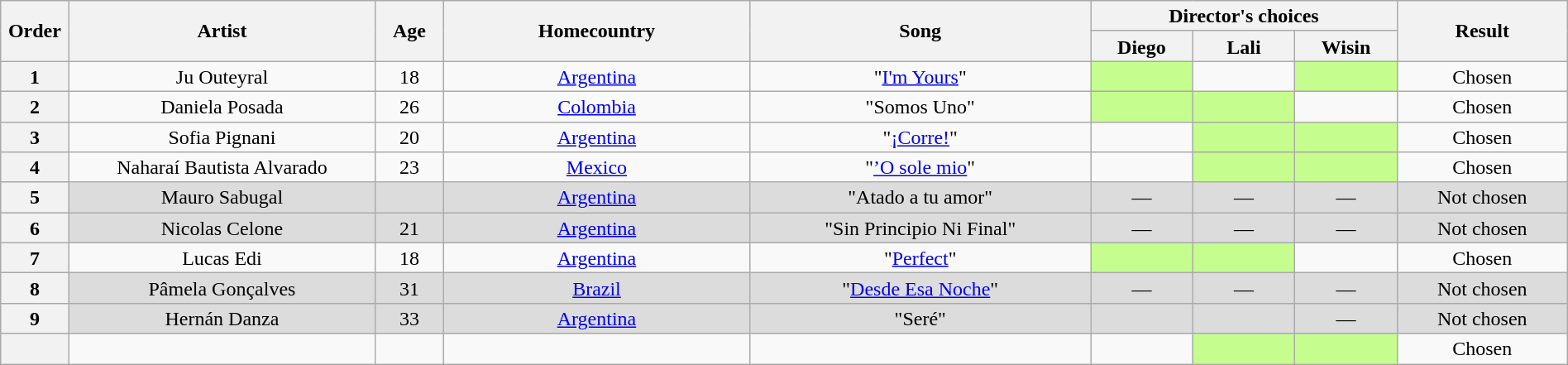<table class="wikitable" style="text-align:center; line-height:17px; width:100%;">
<tr>
<th scope="col" rowspan="2" style="width:04%;">Order</th>
<th scope="col" rowspan="2" style="width:18%;">Artist</th>
<th scope="col" rowspan="2" style="width:04%;">Age</th>
<th scope="col" rowspan="2" style="width:18%;">Homecountry</th>
<th scope="col" rowspan="2" style="width:20%;">Song</th>
<th scope="col" colspan="3" style="width:24%;">Director's choices</th>
<th scope="col" rowspan="2" style="width:10%;">Result</th>
</tr>
<tr>
<th style="width:06%;">Diego</th>
<th style="width:06%;">Lali</th>
<th style="width:06%;">Wisin</th>
</tr>
<tr>
<th>1</th>
<td>Ju Outeyral</td>
<td>18</td>
<td><a href='#'>Argentina</a></td>
<td>"<a href='#'>I'm Yours</a>"</td>
<td style="background:#c6fd8f;"><strong></strong></td>
<td><strong></strong></td>
<td style="background:#c6fd8f;"><strong></strong></td>
<td>Chosen</td>
</tr>
<tr>
<th>2</th>
<td>Daniela Posada</td>
<td>26</td>
<td><a href='#'>Colombia</a></td>
<td>"Somos Uno"</td>
<td style="background:#c6fd8f;"><strong></strong></td>
<td style="background:#c6fd8f;"><strong></strong></td>
<td><strong></strong></td>
<td>Chosen</td>
</tr>
<tr>
<th>3</th>
<td>Sofia Pignani</td>
<td>20</td>
<td><a href='#'>Argentina</a></td>
<td>"<a href='#'>¡Corre!</a>"</td>
<td><strong></strong></td>
<td style="background:#c6fd8f;"><strong></strong></td>
<td style="background:#c6fd8f;"><strong></strong></td>
<td>Chosen</td>
</tr>
<tr>
<th>4</th>
<td>Naharaí Bautista Alvarado</td>
<td>23</td>
<td><a href='#'>Mexico</a></td>
<td>"<a href='#'>’O sole mio</a>"</td>
<td><strong></strong></td>
<td style="background:#c6fd8f;"><strong></strong></td>
<td style="background:#c6fd8f;"><strong></strong></td>
<td>Chosen</td>
</tr>
<tr style="background:#DCDCDC;">
<th>5</th>
<td>Mauro Sabugal</td>
<td></td>
<td><a href='#'>Argentina</a></td>
<td>"Atado a tu amor"</td>
<td>—</td>
<td>—</td>
<td>—</td>
<td>Not chosen</td>
</tr>
<tr style="background:#DCDCDC;">
<th>6</th>
<td>Nicolas Celone</td>
<td>21</td>
<td><a href='#'>Argentina</a></td>
<td>"Sin Principio Ni Final"</td>
<td>—</td>
<td>—</td>
<td>—</td>
<td>Not chosen</td>
</tr>
<tr>
<th>7</th>
<td>Lucas Edi</td>
<td>18</td>
<td><a href='#'>Argentina</a></td>
<td>"<a href='#'>Perfect</a>"</td>
<td style="background:#c6fd8f;"><strong></strong></td>
<td style="background:#c6fd8f;"><strong></strong></td>
<td><strong></strong></td>
<td>Chosen</td>
</tr>
<tr style="background:#DCDCDC;">
<th>8</th>
<td>Pâmela Gonçalves</td>
<td>31</td>
<td><a href='#'>Brazil</a></td>
<td>"<a href='#'>Desde Esa Noche</a>"</td>
<td>—</td>
<td>—</td>
<td>—</td>
<td>Not chosen</td>
</tr>
<tr style="background:#DCDCDC;">
<th>9</th>
<td>Hernán Danza</td>
<td>33</td>
<td><a href='#'>Argentina</a></td>
<td>"Seré"</td>
<td><strong></strong></td>
<td><strong></strong></td>
<td>—</td>
<td>Not chosen</td>
</tr>
<tr>
<th></th>
<td></td>
<td></td>
<td></td>
<td></td>
<td></td>
<td style="background:#c6fd8f;"><strong></strong></td>
<td style="background:#c6fd8f;"><strong></strong></td>
<td>Chosen</td>
</tr>
</table>
